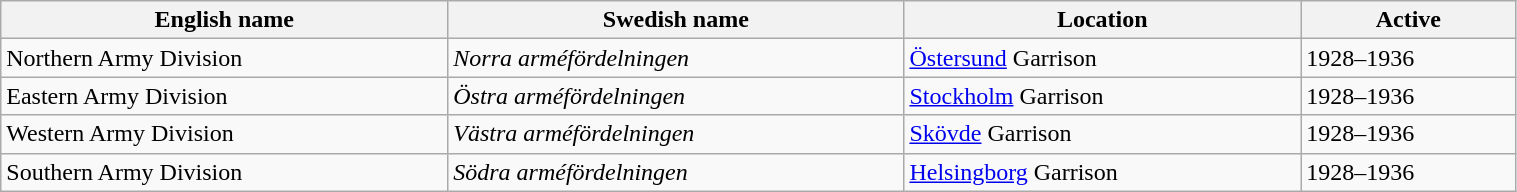<table class="wikitable" width=80% |>
<tr>
<th>English name</th>
<th>Swedish name</th>
<th>Location</th>
<th>Active</th>
</tr>
<tr>
<td>Northern Army Division</td>
<td><em>Norra arméfördelningen</em></td>
<td><a href='#'>Östersund</a> Garrison</td>
<td>1928–1936</td>
</tr>
<tr>
<td>Eastern Army Division</td>
<td><em>Östra arméfördelningen</em></td>
<td><a href='#'>Stockholm</a> Garrison</td>
<td>1928–1936</td>
</tr>
<tr>
<td>Western Army Division</td>
<td><em>Västra arméfördelningen</em></td>
<td><a href='#'>Skövde</a> Garrison</td>
<td>1928–1936</td>
</tr>
<tr>
<td>Southern Army Division</td>
<td><em>Södra arméfördelningen</em></td>
<td><a href='#'>Helsingborg</a> Garrison</td>
<td>1928–1936</td>
</tr>
</table>
